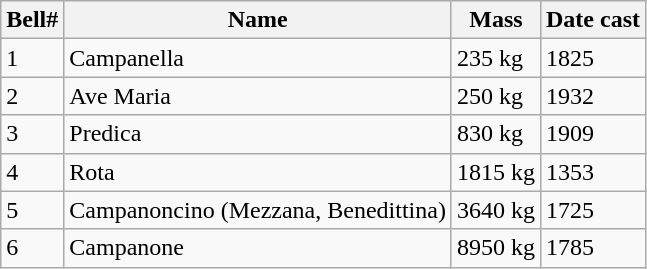<table class="wikitable sortable">
<tr>
<th>Bell#</th>
<th>Name</th>
<th>Mass</th>
<th>Date cast</th>
</tr>
<tr>
<td>1</td>
<td>Campanella</td>
<td>235 kg</td>
<td>1825</td>
</tr>
<tr>
<td>2</td>
<td>Ave Maria</td>
<td>250 kg</td>
<td>1932</td>
</tr>
<tr>
<td>3</td>
<td>Predica</td>
<td>830 kg</td>
<td>1909</td>
</tr>
<tr>
<td>4</td>
<td>Rota</td>
<td>1815 kg</td>
<td>1353</td>
</tr>
<tr>
<td>5</td>
<td>Campanoncino (Mezzana, Benedittina)</td>
<td>3640 kg</td>
<td>1725</td>
</tr>
<tr>
<td>6</td>
<td>Campanone</td>
<td>8950 kg</td>
<td>1785</td>
</tr>
</table>
